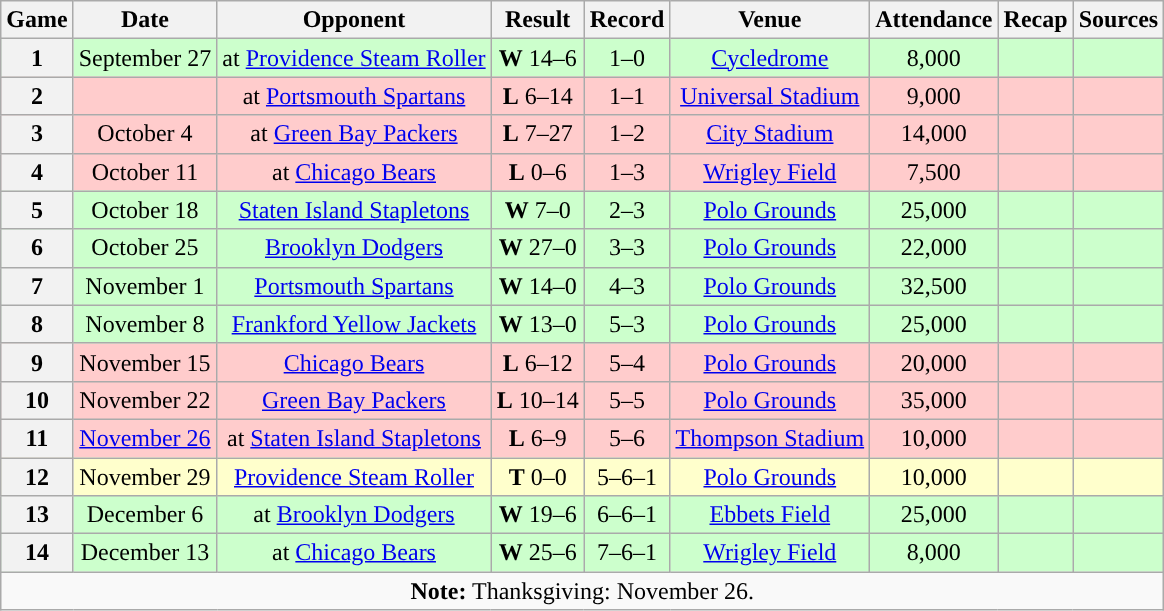<table class="wikitable" style="text-align:center">
<tr>
<th>Game</th>
<th>Date</th>
<th>Opponent</th>
<th>Result</th>
<th>Record</th>
<th>Venue</th>
<th>Attendance</th>
<th>Recap</th>
<th>Sources</th>
</tr>
<tr style="background:#cfc">
<th>1</th>
<td>September 27</td>
<td>at <a href='#'>Providence Steam Roller</a></td>
<td><strong>W</strong> 14–6</td>
<td>1–0</td>
<td><a href='#'>Cycledrome</a></td>
<td>8,000</td>
<td></td>
<td></td>
</tr>
<tr style="background:#fcc">
<th>2</th>
<td></td>
<td>at <a href='#'>Portsmouth Spartans</a></td>
<td><strong>L</strong> 6–14</td>
<td>1–1</td>
<td><a href='#'>Universal Stadium</a></td>
<td>9,000</td>
<td></td>
<td></td>
</tr>
<tr style="background:#fcc">
<th>3</th>
<td>October 4</td>
<td>at <a href='#'>Green Bay Packers</a></td>
<td><strong>L</strong> 7–27</td>
<td>1–2</td>
<td><a href='#'>City Stadium</a></td>
<td>14,000</td>
<td></td>
<td></td>
</tr>
<tr style="background:#fcc">
<th>4</th>
<td>October 11</td>
<td>at <a href='#'>Chicago Bears</a></td>
<td><strong>L</strong> 0–6</td>
<td>1–3</td>
<td><a href='#'>Wrigley Field</a></td>
<td>7,500</td>
<td></td>
<td></td>
</tr>
<tr style="background:#cfc">
<th>5</th>
<td>October 18</td>
<td><a href='#'>Staten Island Stapletons</a></td>
<td><strong>W</strong> 7–0</td>
<td>2–3</td>
<td><a href='#'>Polo Grounds</a></td>
<td>25,000</td>
<td></td>
<td></td>
</tr>
<tr style="background:#cfc">
<th>6</th>
<td>October 25</td>
<td><a href='#'>Brooklyn Dodgers</a></td>
<td><strong>W</strong> 27–0</td>
<td>3–3</td>
<td><a href='#'>Polo Grounds</a></td>
<td>22,000</td>
<td></td>
<td></td>
</tr>
<tr style="background:#cfc">
<th>7</th>
<td>November 1</td>
<td><a href='#'>Portsmouth Spartans</a></td>
<td><strong>W</strong> 14–0</td>
<td>4–3</td>
<td><a href='#'>Polo Grounds</a></td>
<td>32,500</td>
<td></td>
<td></td>
</tr>
<tr style="background:#cfc">
<th>8</th>
<td>November 8</td>
<td><a href='#'>Frankford Yellow Jackets</a></td>
<td><strong>W</strong> 13–0</td>
<td>5–3</td>
<td><a href='#'>Polo Grounds</a></td>
<td>25,000</td>
<td></td>
<td></td>
</tr>
<tr style="background:#fcc">
<th>9</th>
<td>November 15</td>
<td><a href='#'>Chicago Bears</a></td>
<td><strong>L</strong> 6–12</td>
<td>5–4</td>
<td><a href='#'>Polo Grounds</a></td>
<td>20,000</td>
<td></td>
<td></td>
</tr>
<tr style="background:#fcc">
<th>10</th>
<td>November 22</td>
<td><a href='#'>Green Bay Packers</a></td>
<td><strong>L</strong> 10–14</td>
<td>5–5</td>
<td><a href='#'>Polo Grounds</a></td>
<td>35,000</td>
<td></td>
<td></td>
</tr>
<tr style="background:#fcc">
<th>11</th>
<td><a href='#'>November 26</a></td>
<td>at <a href='#'>Staten Island Stapletons</a></td>
<td><strong>L</strong> 6–9</td>
<td>5–6</td>
<td><a href='#'>Thompson Stadium</a></td>
<td>10,000</td>
<td></td>
<td></td>
</tr>
<tr style="background:#ffc">
<th>12</th>
<td>November 29</td>
<td><a href='#'>Providence Steam Roller</a></td>
<td><strong>T</strong> 0–0</td>
<td>5–6–1</td>
<td><a href='#'>Polo Grounds</a></td>
<td>10,000</td>
<td></td>
<td></td>
</tr>
<tr style="background:#cfc">
<th>13</th>
<td>December 6</td>
<td>at <a href='#'>Brooklyn Dodgers</a></td>
<td><strong>W</strong> 19–6</td>
<td>6–6–1</td>
<td><a href='#'>Ebbets Field</a></td>
<td>25,000</td>
<td></td>
<td></td>
</tr>
<tr style="background:#cfc">
<th>14</th>
<td>December 13</td>
<td>at <a href='#'>Chicago Bears</a></td>
<td><strong>W</strong> 25–6</td>
<td>7–6–1</td>
<td><a href='#'>Wrigley Field</a></td>
<td>8,000</td>
<td></td>
<td></td>
</tr>
<tr>
<td colspan="10"><strong>Note:</strong> Thanksgiving: November 26.</td>
</tr>
</table>
